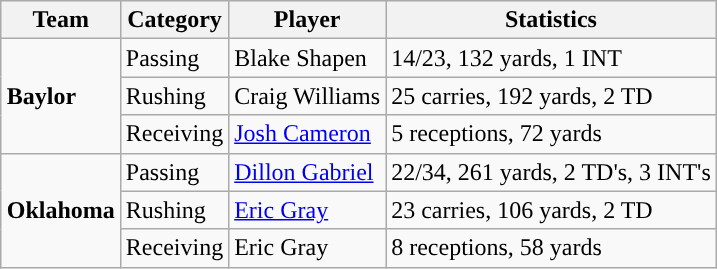<table class="wikitable" style="float: right;">
<tr>
<th>Team</th>
<th>Category</th>
<th>Player</th>
<th>Statistics</th>
</tr>
<tr>
<td rowspan=3><strong>Baylor</strong></td>
<td>Passing</td>
<td>Blake Shapen</td>
<td>14/23, 132 yards, 1 INT</td>
</tr>
<tr>
<td>Rushing</td>
<td>Craig Williams</td>
<td>25 carries, 192 yards, 2 TD</td>
</tr>
<tr>
<td>Receiving</td>
<td><a href='#'>Josh Cameron</a></td>
<td>5 receptions, 72 yards</td>
</tr>
<tr>
<td rowspan=3><strong>Oklahoma</strong></td>
<td>Passing</td>
<td><a href='#'>Dillon Gabriel</a></td>
<td>22/34, 261 yards, 2 TD's, 3 INT's</td>
</tr>
<tr>
<td>Rushing</td>
<td><a href='#'>Eric Gray</a></td>
<td>23 carries, 106 yards, 2 TD</td>
</tr>
<tr>
<td>Receiving</td>
<td>Eric Gray</td>
<td>8 receptions, 58 yards</td>
</tr>
</table>
